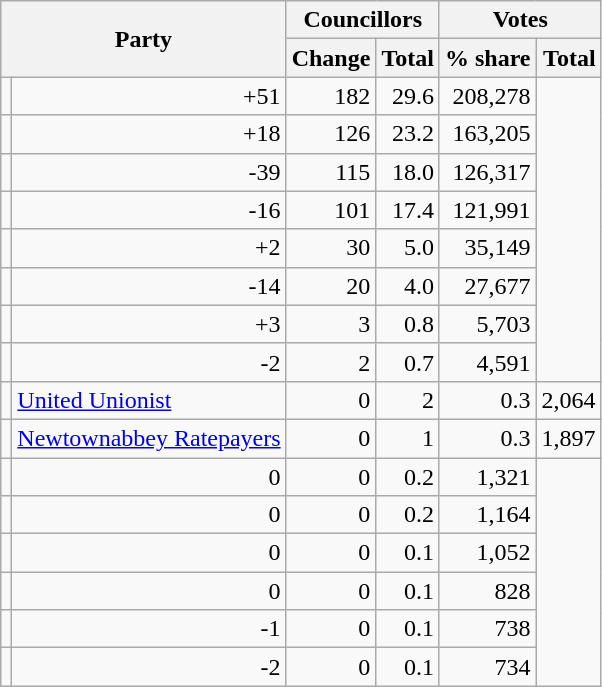<table class="wikitable">
<tr>
<th colspan="2" rowspan="2">Party</th>
<th colspan="2">Councillors</th>
<th colspan="2">Votes</th>
</tr>
<tr>
<th style="text-align: right;" valign="top">Change</th>
<th style="text-align: right;" valign="top">Total</th>
<th style="text-align: right;" valign="top">% share</th>
<th style="text-align: right;" valign="top">Total</th>
</tr>
<tr>
<td></td>
<td align="right">+51</td>
<td align="right">182</td>
<td align="right">29.6</td>
<td align="right">208,278</td>
</tr>
<tr>
<td></td>
<td align="right">+18</td>
<td align="right">126</td>
<td align="right">23.2</td>
<td align="right">163,205</td>
</tr>
<tr>
<td></td>
<td align="right">-39</td>
<td align="right">115</td>
<td align="right">18.0</td>
<td align="right">126,317</td>
</tr>
<tr>
<td></td>
<td align="right">-16</td>
<td align="right">101</td>
<td align="right">17.4</td>
<td align="right">121,991</td>
</tr>
<tr>
<td></td>
<td align="right">+2</td>
<td align="right">30</td>
<td align="right">5.0</td>
<td align="right">35,149</td>
</tr>
<tr>
<td></td>
<td align="right">-14</td>
<td align="right">20</td>
<td align="right">4.0</td>
<td align="right">27,677</td>
</tr>
<tr>
<td></td>
<td align="right">+3</td>
<td align="right">3</td>
<td align="right">0.8</td>
<td align="right">5,703</td>
</tr>
<tr>
<td></td>
<td align="right">-2</td>
<td align="right">2</td>
<td align="right">0.7</td>
<td align="right">4,591</td>
</tr>
<tr>
<td></td>
<td><a href='#'>United Unionist</a></td>
<td align="right">0</td>
<td align="right">2</td>
<td align="right">0.3</td>
<td align="right">2,064</td>
</tr>
<tr>
<td></td>
<td><a href='#'>Newtownabbey Ratepayers</a></td>
<td align="right">0</td>
<td align="right">1</td>
<td align="right">0.3</td>
<td align="right">1,897</td>
</tr>
<tr>
<td></td>
<td align="right">0</td>
<td align="right">0</td>
<td align="right">0.2</td>
<td align="right">1,321</td>
</tr>
<tr>
<td></td>
<td align="right">0</td>
<td align="right">0</td>
<td align="right">0.2</td>
<td align="right">1,164</td>
</tr>
<tr>
<td></td>
<td align="right">0</td>
<td align="right">0</td>
<td align="right">0.1</td>
<td align="right">1,052</td>
</tr>
<tr>
<td></td>
<td align="right">0</td>
<td align="right">0</td>
<td align="right">0.1</td>
<td align="right">828</td>
</tr>
<tr>
<td></td>
<td align="right">-1</td>
<td align="right">0</td>
<td align="right">0.1</td>
<td align="right">738</td>
</tr>
<tr>
<td></td>
<td align="right">-2</td>
<td align="right">0</td>
<td align="right">0.1</td>
<td align="right">734</td>
</tr>
</table>
